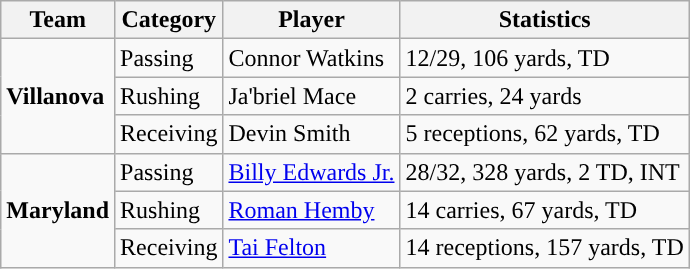<table class="wikitable" style="float: right;">
<tr>
<th>Team</th>
<th>Category</th>
<th>Player</th>
<th>Statistics</th>
</tr>
<tr>
<td rowspan=3><strong>Villanova</strong></td>
<td>Passing</td>
<td>Connor Watkins</td>
<td>12/29, 106 yards, TD</td>
</tr>
<tr>
<td>Rushing</td>
<td>Ja'briel Mace</td>
<td>2 carries, 24 yards</td>
</tr>
<tr>
<td>Receiving</td>
<td>Devin Smith</td>
<td>5 receptions, 62 yards, TD</td>
</tr>
<tr>
<td rowspan=3><strong>Maryland</strong></td>
<td>Passing</td>
<td><a href='#'>Billy Edwards Jr.</a></td>
<td>28/32, 328 yards, 2 TD, INT</td>
</tr>
<tr>
<td>Rushing</td>
<td><a href='#'>Roman Hemby</a></td>
<td>14 carries, 67 yards, TD</td>
</tr>
<tr>
<td>Receiving</td>
<td><a href='#'>Tai Felton</a></td>
<td>14 receptions, 157 yards, TD</td>
</tr>
</table>
